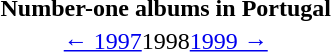<table class="toc" id="toc" summary="Contents">
<tr>
<th>Number-one albums in Portugal</th>
</tr>
<tr>
<td align="center"><a href='#'>← 1997</a>1998<a href='#'>1999 →</a></td>
</tr>
</table>
